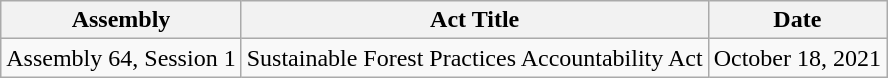<table class="wikitable">
<tr>
<th>Assembly</th>
<th>Act Title</th>
<th>Date</th>
</tr>
<tr>
<td>Assembly 64, Session 1</td>
<td>Sustainable Forest Practices Accountability Act</td>
<td>October 18, 2021</td>
</tr>
</table>
